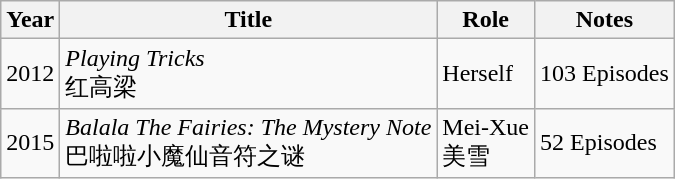<table class="wikitable sortable">
<tr>
<th>Year</th>
<th>Title</th>
<th>Role</th>
<th class="unsortable">Notes</th>
</tr>
<tr>
<td>2012</td>
<td><em>Playing Tricks</em><br>红高梁</td>
<td>Herself</td>
<td>103 Episodes</td>
</tr>
<tr>
<td>2015</td>
<td><em>Balala The Fairies: The Mystery Note</em><br>巴啦啦小魔仙音符之谜</td>
<td>Mei-Xue<br>美雪</td>
<td>52 Episodes</td>
</tr>
</table>
